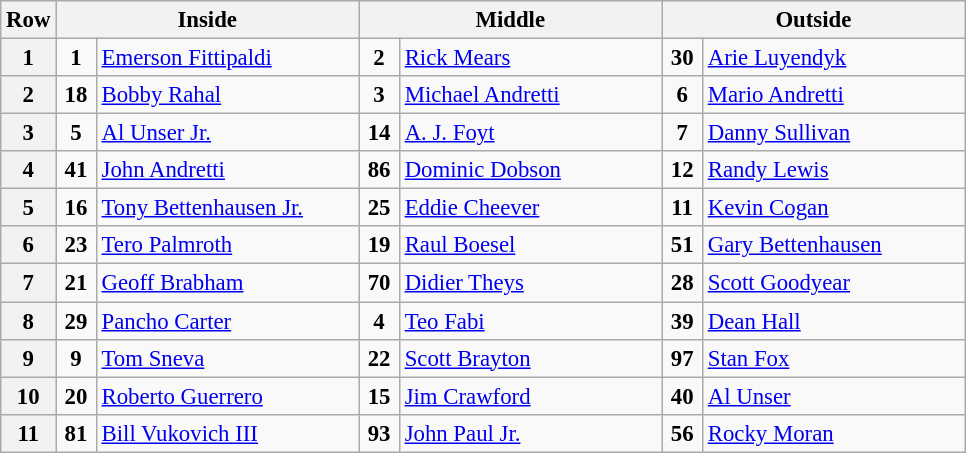<table class="wikitable" style="font-size: 95%;">
<tr>
<th>Row</th>
<th colspan=2 width="195">Inside</th>
<th colspan=2 width="195">Middle</th>
<th colspan=2 width="195">Outside</th>
</tr>
<tr>
<th>1</th>
<td align="center" width="20"><strong>1</strong></td>
<td> <a href='#'>Emerson Fittipaldi</a> <strong></strong></td>
<td align="center" width="20"><strong>2</strong></td>
<td> <a href='#'>Rick Mears</a> <strong></strong></td>
<td align="center" width="20"><strong>30</strong></td>
<td> <a href='#'>Arie Luyendyk</a></td>
</tr>
<tr>
<th>2</th>
<td align="center" width="20"><strong>18</strong></td>
<td> <a href='#'>Bobby Rahal</a> <strong></strong></td>
<td align="center" width="20"><strong>3</strong></td>
<td> <a href='#'>Michael Andretti</a></td>
<td align="center" width="20"><strong>6</strong></td>
<td> <a href='#'>Mario Andretti</a> <strong></strong></td>
</tr>
<tr>
<th>3</th>
<td align="center" width="20"><strong>5</strong></td>
<td> <a href='#'>Al Unser Jr.</a></td>
<td align="center" width="20"><strong>14</strong></td>
<td> <a href='#'>A. J. Foyt</a> <strong></strong></td>
<td align="center" width="20"><strong>7</strong></td>
<td> <a href='#'>Danny Sullivan</a> <strong></strong></td>
</tr>
<tr>
<th>4</th>
<td align="center" width="20"><strong>41</strong></td>
<td> <a href='#'>John Andretti</a></td>
<td align="center" width="20"><strong>86</strong></td>
<td> <a href='#'>Dominic Dobson</a></td>
<td align="center" width="20"><strong>12</strong></td>
<td> <a href='#'>Randy Lewis</a></td>
</tr>
<tr>
<th>5</th>
<td align="center" width="20"><strong>16</strong></td>
<td> <a href='#'>Tony Bettenhausen Jr.</a></td>
<td align="center" width="20"><strong>25</strong></td>
<td> <a href='#'>Eddie Cheever</a> <strong></strong></td>
<td align="center" width="20"><strong>11</strong></td>
<td> <a href='#'>Kevin Cogan</a></td>
</tr>
<tr>
<th>6</th>
<td align="center" width="20"><strong>23</strong></td>
<td> <a href='#'>Tero Palmroth</a></td>
<td align="center" width="20"><strong>19</strong></td>
<td> <a href='#'>Raul Boesel</a></td>
<td align="center" width="20"><strong>51</strong></td>
<td> <a href='#'>Gary Bettenhausen</a></td>
</tr>
<tr>
<th>7</th>
<td align="center" width="20"><strong>21</strong></td>
<td> <a href='#'>Geoff Brabham</a></td>
<td align="center" width="20"><strong>70</strong></td>
<td> <a href='#'>Didier Theys</a></td>
<td align="center" width="20"><strong>28</strong></td>
<td> <a href='#'>Scott Goodyear</a> <strong></strong></td>
</tr>
<tr>
<th>8</th>
<td align="center" width="20"><strong>29</strong></td>
<td> <a href='#'>Pancho Carter</a></td>
<td align="center" width="20"><strong>4</strong></td>
<td> <a href='#'>Teo Fabi</a></td>
<td align="center" width="20"><strong>39</strong></td>
<td> <a href='#'>Dean Hall</a> <strong></strong></td>
</tr>
<tr>
<th>9</th>
<td align="center" width="20"><strong>9</strong></td>
<td> <a href='#'>Tom Sneva</a> <strong></strong></td>
<td align="center" width="20"><strong>22</strong></td>
<td> <a href='#'>Scott Brayton</a></td>
<td align="center" width="20"><strong>97</strong></td>
<td> <a href='#'>Stan Fox</a></td>
</tr>
<tr>
<th>10</th>
<td align="center" width="20"><strong>20</strong></td>
<td> <a href='#'>Roberto Guerrero</a></td>
<td align="center" width="20"><strong>15</strong></td>
<td> <a href='#'>Jim Crawford</a></td>
<td align="center" width="20"><strong>40</strong></td>
<td> <a href='#'>Al Unser</a> <strong></strong></td>
</tr>
<tr>
<th>11</th>
<td align="center" width="20"><strong>81</strong></td>
<td> <a href='#'>Bill Vukovich III</a></td>
<td align="center" width="20"><strong>93</strong></td>
<td> <a href='#'>John Paul Jr.</a></td>
<td align="center" width="20"><strong>56</strong></td>
<td> <a href='#'>Rocky Moran</a></td>
</tr>
</table>
